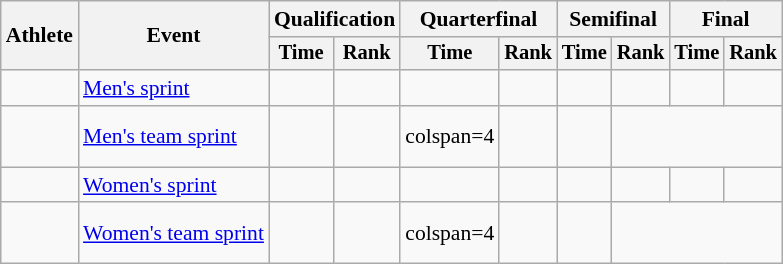<table class="wikitable" style="font-size:90%; text-align:center">
<tr>
<th rowspan=2>Athlete</th>
<th rowspan=2>Event</th>
<th colspan=2>Qualification</th>
<th colspan=2>Quarterfinal</th>
<th colspan=2>Semifinal</th>
<th colspan=2>Final</th>
</tr>
<tr style="font-size:95%">
<th>Time</th>
<th>Rank</th>
<th>Time</th>
<th>Rank</th>
<th>Time</th>
<th>Rank</th>
<th>Time</th>
<th>Rank</th>
</tr>
<tr>
<td align=left> </td>
<td align=left><a href='#'>Men's sprint</a></td>
<td></td>
<td></td>
<td></td>
<td></td>
<td></td>
<td></td>
<td></td>
<td></td>
</tr>
<tr>
<td align=left> <br> </td>
<td align=left><a href='#'>Men's team sprint</a></td>
<td></td>
<td></td>
<td>colspan=4 </td>
<td></td>
<td></td>
</tr>
<tr>
<td align=left> </td>
<td align=left><a href='#'>Women's sprint</a></td>
<td></td>
<td></td>
<td></td>
<td></td>
<td></td>
<td></td>
<td></td>
<td></td>
</tr>
<tr>
<td align=left> <br> </td>
<td align=left><a href='#'>Women's team sprint</a></td>
<td></td>
<td></td>
<td>colspan=4 </td>
<td></td>
<td></td>
</tr>
</table>
